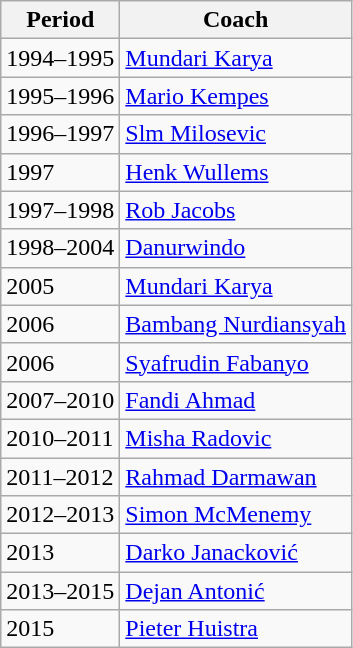<table class="wikitable" style="font-size:100%;">
<tr>
<th>Period</th>
<th>Coach</th>
</tr>
<tr>
<td>1994–1995</td>
<td> <a href='#'>Mundari Karya</a></td>
</tr>
<tr>
<td>1995–1996</td>
<td> <a href='#'>Mario Kempes</a></td>
</tr>
<tr>
<td>1996–1997</td>
<td> <a href='#'>Slm Milosevic</a></td>
</tr>
<tr>
<td>1997</td>
<td> <a href='#'>Henk Wullems</a></td>
</tr>
<tr>
<td>1997–1998</td>
<td> <a href='#'>Rob Jacobs</a></td>
</tr>
<tr>
<td>1998–2004</td>
<td> <a href='#'>Danurwindo</a></td>
</tr>
<tr>
<td>2005</td>
<td> <a href='#'>Mundari Karya</a></td>
</tr>
<tr>
<td>2006</td>
<td> <a href='#'>Bambang Nurdiansyah</a></td>
</tr>
<tr>
<td>2006</td>
<td> <a href='#'>Syafrudin Fabanyo</a></td>
</tr>
<tr>
<td>2007–2010</td>
<td> <a href='#'>Fandi Ahmad</a></td>
</tr>
<tr>
<td>2010–2011</td>
<td> <a href='#'>Misha Radovic</a></td>
</tr>
<tr>
<td>2011–2012</td>
<td> <a href='#'>Rahmad Darmawan</a></td>
</tr>
<tr>
<td>2012–2013</td>
<td> <a href='#'>Simon McMenemy</a></td>
</tr>
<tr>
<td>2013</td>
<td> <a href='#'>Darko Janacković</a></td>
</tr>
<tr>
<td>2013–2015</td>
<td> <a href='#'>Dejan Antonić</a></td>
</tr>
<tr>
<td>2015</td>
<td> <a href='#'>Pieter Huistra</a></td>
</tr>
</table>
